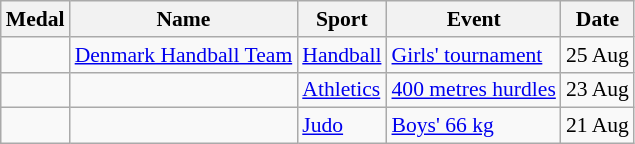<table class="wikitable sortable" style="font-size:90%">
<tr>
<th>Medal</th>
<th>Name</th>
<th>Sport</th>
<th>Event</th>
<th>Date</th>
</tr>
<tr>
<td></td>
<td><a href='#'>Denmark Handball Team</a><br> </td>
<td><a href='#'>Handball</a></td>
<td><a href='#'>Girls' tournament</a></td>
<td>25 Aug</td>
</tr>
<tr>
<td></td>
<td></td>
<td><a href='#'>Athletics</a></td>
<td><a href='#'>400 metres hurdles</a></td>
<td>23 Aug</td>
</tr>
<tr>
<td></td>
<td></td>
<td><a href='#'>Judo</a></td>
<td><a href='#'>Boys' 66 kg</a></td>
<td>21 Aug</td>
</tr>
</table>
